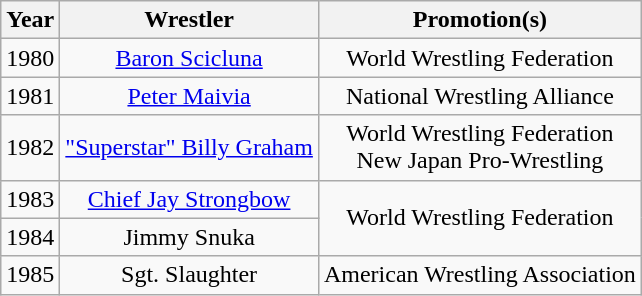<table class="wikitable sortable" style="text-align: center">
<tr>
<th>Year</th>
<th>Wrestler</th>
<th>Promotion(s)</th>
</tr>
<tr>
<td>1980</td>
<td><a href='#'>Baron Scicluna</a></td>
<td>World Wrestling Federation</td>
</tr>
<tr>
<td>1981</td>
<td><a href='#'>Peter Maivia</a></td>
<td>National Wrestling Alliance</td>
</tr>
<tr>
<td>1982</td>
<td><a href='#'>"Superstar" Billy Graham</a></td>
<td>World Wrestling Federation<br>New Japan Pro-Wrestling</td>
</tr>
<tr>
<td>1983</td>
<td><a href='#'>Chief Jay Strongbow</a></td>
<td rowspan=2>World Wrestling Federation</td>
</tr>
<tr>
<td>1984</td>
<td>Jimmy Snuka</td>
</tr>
<tr>
<td>1985</td>
<td>Sgt. Slaughter</td>
<td>American Wrestling Association</td>
</tr>
</table>
